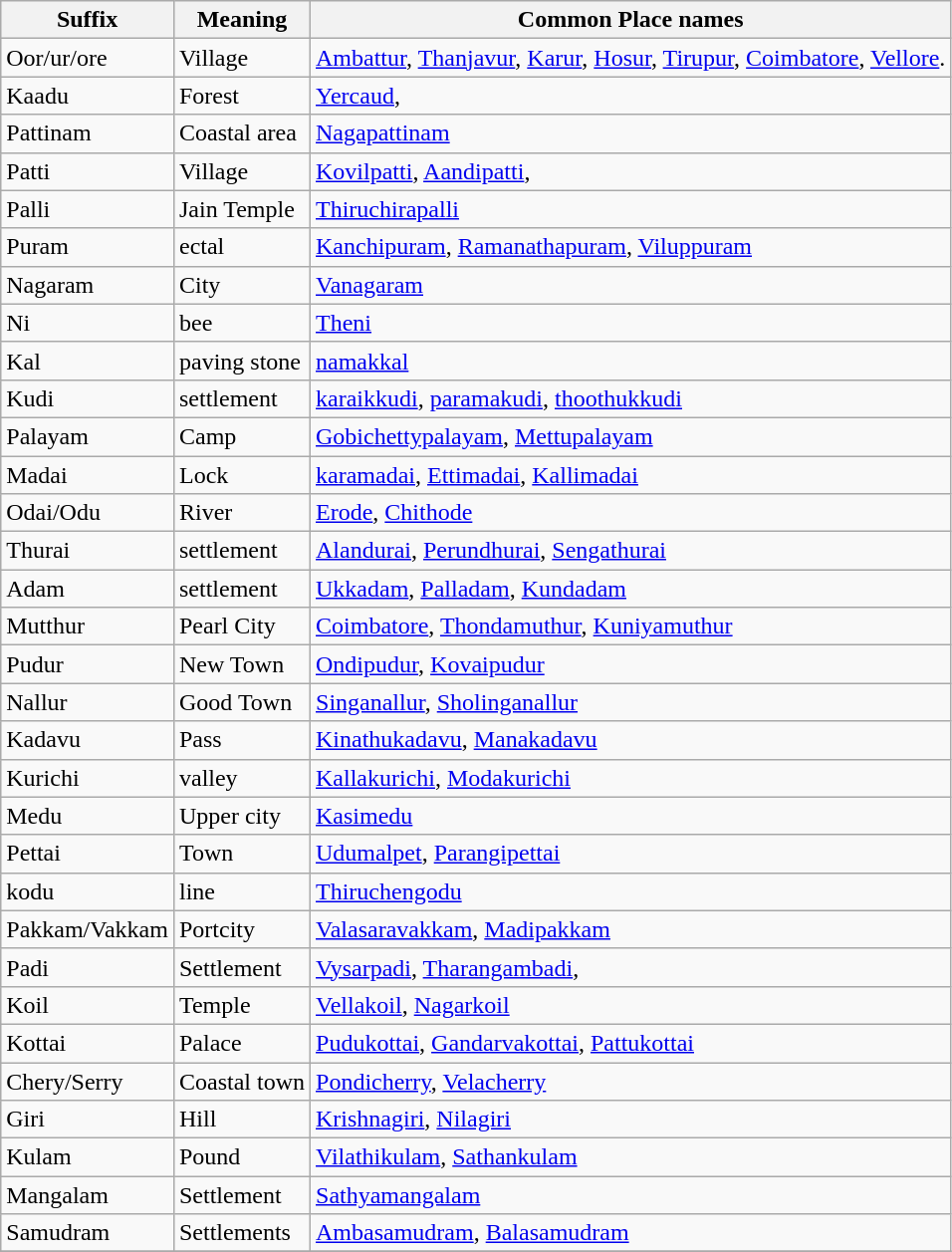<table class = "wikitable">
<tr>
<th>Suffix</th>
<th>Meaning</th>
<th>Common Place names</th>
</tr>
<tr>
<td>Oor/ur/ore</td>
<td>Village</td>
<td><a href='#'>Ambattur</a>, <a href='#'>Thanjavur</a>, <a href='#'>Karur</a>, <a href='#'>Hosur</a>, <a href='#'>Tirupur</a>, <a href='#'>Coimbatore</a>, <a href='#'>Vellore</a>.</td>
</tr>
<tr>
<td>Kaadu</td>
<td>Forest</td>
<td><a href='#'>Yercaud</a>,</td>
</tr>
<tr>
<td>Pattinam</td>
<td>Coastal area</td>
<td><a href='#'>Nagapattinam</a></td>
</tr>
<tr>
<td>Patti</td>
<td>Village</td>
<td><a href='#'>Kovilpatti</a>, <a href='#'>Aandipatti</a>,</td>
</tr>
<tr>
<td>Palli</td>
<td>Jain Temple</td>
<td><a href='#'>Thiruchirapalli</a></td>
</tr>
<tr>
<td>Puram</td>
<td>ectal</td>
<td><a href='#'>Kanchipuram</a>, <a href='#'>Ramanathapuram</a>, <a href='#'>Viluppuram</a></td>
</tr>
<tr>
<td>Nagaram</td>
<td>City</td>
<td><a href='#'>Vanagaram</a></td>
</tr>
<tr>
<td>Ni</td>
<td>bee</td>
<td><a href='#'>Theni</a></td>
</tr>
<tr>
<td>Kal</td>
<td>paving stone</td>
<td><a href='#'>namakkal</a></td>
</tr>
<tr>
<td>Kudi</td>
<td>settlement</td>
<td><a href='#'>karaikkudi</a>, <a href='#'>paramakudi</a>, <a href='#'>thoothukkudi</a></td>
</tr>
<tr>
<td>Palayam</td>
<td>Camp</td>
<td><a href='#'>Gobichettypalayam</a>, <a href='#'>Mettupalayam</a></td>
</tr>
<tr>
<td>Madai</td>
<td>Lock</td>
<td><a href='#'>karamadai</a>, <a href='#'>Ettimadai</a>, <a href='#'>Kallimadai</a></td>
</tr>
<tr>
<td>Odai/Odu</td>
<td>River</td>
<td><a href='#'>Erode</a>, <a href='#'>Chithode</a></td>
</tr>
<tr>
<td>Thurai</td>
<td>settlement</td>
<td><a href='#'>Alandurai</a>, <a href='#'>Perundhurai</a>, <a href='#'>Sengathurai</a></td>
</tr>
<tr>
<td>Adam</td>
<td>settlement</td>
<td><a href='#'>Ukkadam</a>, <a href='#'>Palladam</a>, <a href='#'>Kundadam</a></td>
</tr>
<tr>
<td>Mutthur</td>
<td>Pearl City</td>
<td><a href='#'>Coimbatore</a>, <a href='#'>Thondamuthur</a>, <a href='#'>Kuniyamuthur</a></td>
</tr>
<tr>
<td>Pudur</td>
<td>New Town</td>
<td><a href='#'>Ondipudur</a>, <a href='#'>Kovaipudur</a></td>
</tr>
<tr>
<td>Nallur</td>
<td>Good Town</td>
<td><a href='#'>Singanallur</a>, <a href='#'>Sholinganallur</a></td>
</tr>
<tr>
<td>Kadavu</td>
<td>Pass</td>
<td><a href='#'>Kinathukadavu</a>, <a href='#'>Manakadavu</a></td>
</tr>
<tr>
<td>Kurichi</td>
<td>valley</td>
<td><a href='#'>Kallakurichi</a>, <a href='#'>Modakurichi</a></td>
</tr>
<tr>
<td>Medu</td>
<td>Upper city</td>
<td><a href='#'>Kasimedu</a></td>
</tr>
<tr>
<td>Pettai</td>
<td>Town</td>
<td><a href='#'>Udumalpet</a>, <a href='#'>Parangipettai</a></td>
</tr>
<tr>
<td>kodu</td>
<td>line</td>
<td><a href='#'>Thiruchengodu</a></td>
</tr>
<tr>
<td>Pakkam/Vakkam</td>
<td>Portcity</td>
<td><a href='#'>Valasaravakkam</a>, <a href='#'>Madipakkam</a></td>
</tr>
<tr>
<td>Padi</td>
<td>Settlement</td>
<td><a href='#'>Vysarpadi</a>, <a href='#'>Tharangambadi</a>,</td>
</tr>
<tr>
<td>Koil</td>
<td>Temple</td>
<td><a href='#'>Vellakoil</a>, <a href='#'>Nagarkoil</a></td>
</tr>
<tr>
<td>Kottai</td>
<td>Palace</td>
<td><a href='#'>Pudukottai</a>, <a href='#'>Gandarvakottai</a>, <a href='#'>Pattukottai</a></td>
</tr>
<tr>
<td>Chery/Serry</td>
<td>Coastal town</td>
<td><a href='#'>Pondicherry</a>, <a href='#'>Velacherry</a></td>
</tr>
<tr>
<td>Giri</td>
<td>Hill</td>
<td><a href='#'>Krishnagiri</a>, <a href='#'>Nilagiri</a></td>
</tr>
<tr>
<td>Kulam</td>
<td>Pound</td>
<td><a href='#'>Vilathikulam</a>, <a href='#'>Sathankulam</a></td>
</tr>
<tr>
<td>Mangalam</td>
<td>Settlement</td>
<td><a href='#'>Sathyamangalam</a></td>
</tr>
<tr>
<td>Samudram</td>
<td>Settlements</td>
<td><a href='#'>Ambasamudram</a>, <a href='#'>Balasamudram</a></td>
</tr>
<tr>
</tr>
</table>
